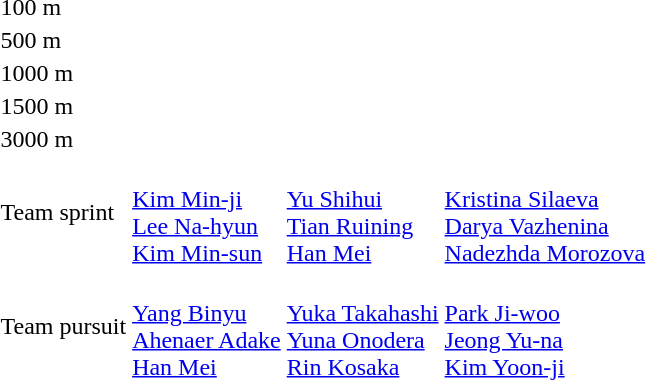<table>
<tr>
<td>100 m<br></td>
<td></td>
<td></td>
<td></td>
</tr>
<tr>
<td>500 m<br></td>
<td></td>
<td></td>
<td></td>
</tr>
<tr>
<td>1000 m<br></td>
<td></td>
<td></td>
<td></td>
</tr>
<tr>
<td>1500 m<br></td>
<td></td>
<td></td>
<td></td>
</tr>
<tr>
<td>3000 m<br></td>
<td></td>
<td></td>
<td></td>
</tr>
<tr>
<td>Team sprint<br></td>
<td><br><a href='#'>Kim Min-ji</a><br><a href='#'>Lee Na-hyun</a><br><a href='#'>Kim Min-sun</a></td>
<td><br><a href='#'>Yu Shihui</a><br><a href='#'>Tian Ruining</a><br><a href='#'>Han Mei</a></td>
<td><br><a href='#'>Kristina Silaeva</a><br><a href='#'>Darya Vazhenina</a><br><a href='#'>Nadezhda Morozova</a></td>
</tr>
<tr>
<td>Team pursuit<br></td>
<td><br><a href='#'>Yang Binyu</a><br><a href='#'>Ahenaer Adake</a><br><a href='#'>Han Mei</a></td>
<td><br><a href='#'>Yuka Takahashi</a><br><a href='#'>Yuna Onodera</a><br><a href='#'>Rin Kosaka</a></td>
<td><br><a href='#'>Park Ji-woo</a><br><a href='#'>Jeong Yu-na</a><br><a href='#'>Kim Yoon-ji</a></td>
</tr>
</table>
